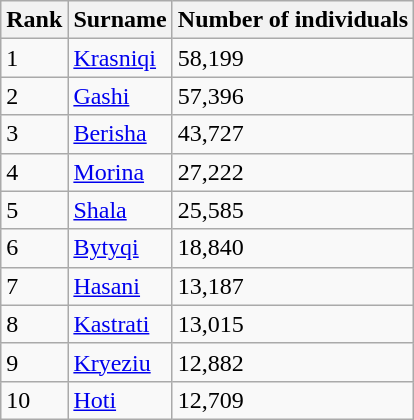<table class="wikitable">
<tr>
<th>Rank</th>
<th>Surname</th>
<th>Number of individuals</th>
</tr>
<tr>
<td>1</td>
<td><a href='#'>Krasniqi</a></td>
<td>58,199</td>
</tr>
<tr>
<td>2</td>
<td><a href='#'>Gashi</a></td>
<td>57,396</td>
</tr>
<tr>
<td>3</td>
<td><a href='#'>Berisha</a></td>
<td>43,727</td>
</tr>
<tr>
<td>4</td>
<td><a href='#'>Morina</a></td>
<td>27,222</td>
</tr>
<tr>
<td>5</td>
<td><a href='#'>Shala</a></td>
<td>25,585</td>
</tr>
<tr>
<td>6</td>
<td><a href='#'>Bytyqi</a></td>
<td>18,840</td>
</tr>
<tr>
<td>7</td>
<td><a href='#'>Hasani</a></td>
<td>13,187</td>
</tr>
<tr>
<td>8</td>
<td><a href='#'>Kastrati</a></td>
<td>13,015</td>
</tr>
<tr>
<td>9</td>
<td><a href='#'>Kryeziu</a></td>
<td>12,882</td>
</tr>
<tr>
<td>10</td>
<td><a href='#'>Hoti</a></td>
<td>12,709</td>
</tr>
</table>
